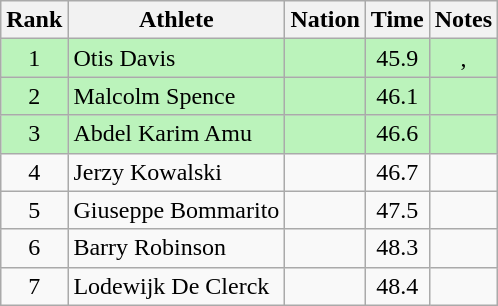<table class="wikitable sortable" style="text-align:center">
<tr>
<th>Rank</th>
<th>Athlete</th>
<th>Nation</th>
<th>Time</th>
<th>Notes</th>
</tr>
<tr bgcolor=bbf3bb>
<td>1</td>
<td align=left>Otis Davis</td>
<td align=left></td>
<td>45.9</td>
<td>, </td>
</tr>
<tr align=center bgcolor=bbf3bb>
<td>2</td>
<td align=left>Malcolm Spence</td>
<td align=left></td>
<td>46.1</td>
<td></td>
</tr>
<tr align=center bgcolor=bbf3bb>
<td>3</td>
<td align=left>Abdel Karim Amu</td>
<td align=left></td>
<td>46.6</td>
<td></td>
</tr>
<tr align=center>
<td>4</td>
<td align=left>Jerzy Kowalski</td>
<td align=left></td>
<td>46.7</td>
<td></td>
</tr>
<tr align=center>
<td>5</td>
<td align=left>Giuseppe Bommarito</td>
<td align=left></td>
<td>47.5</td>
<td></td>
</tr>
<tr align=center>
<td>6</td>
<td align=left>Barry Robinson</td>
<td align=left></td>
<td>48.3</td>
<td></td>
</tr>
<tr align=center>
<td>7</td>
<td align=left>Lodewijk De Clerck</td>
<td align=left></td>
<td>48.4</td>
<td></td>
</tr>
</table>
